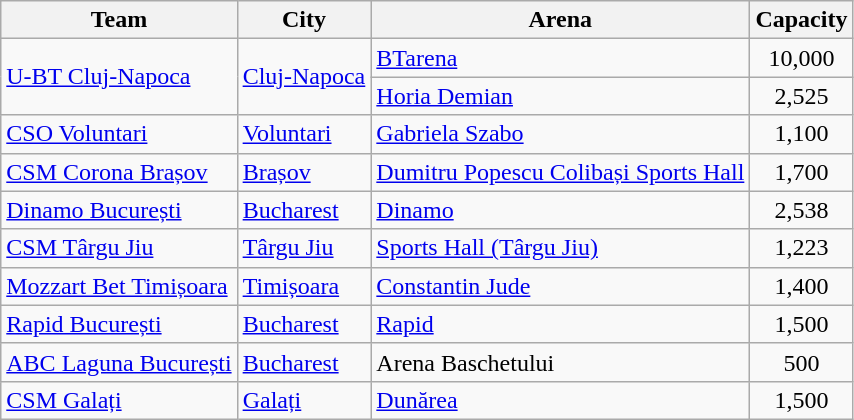<table class="wikitable sortable">
<tr>
<th>Team</th>
<th>City</th>
<th>Arena</th>
<th>Capacity</th>
</tr>
<tr>
<td rowspan="2"><a href='#'>U-BT Cluj-Napoca</a></td>
<td rowspan="2"><a href='#'>Cluj-Napoca</a></td>
<td><a href='#'>BTarena</a></td>
<td align="center">10,000</td>
</tr>
<tr>
<td><a href='#'>Horia Demian</a></td>
<td align="center">2,525</td>
</tr>
<tr>
<td><a href='#'>CSO Voluntari</a></td>
<td><a href='#'>Voluntari</a></td>
<td><a href='#'>Gabriela Szabo</a></td>
<td align="center">1,100</td>
</tr>
<tr>
<td><a href='#'>CSM Corona Brașov</a></td>
<td><a href='#'>Brașov</a></td>
<td><a href='#'>Dumitru Popescu Colibași Sports Hall</a></td>
<td align=center>1,700</td>
</tr>
<tr>
<td><a href='#'>Dinamo București</a></td>
<td><a href='#'>Bucharest</a></td>
<td><a href='#'>Dinamo</a></td>
<td align="center">2,538</td>
</tr>
<tr>
<td><a href='#'>CSM Târgu Jiu</a></td>
<td><a href='#'>Târgu Jiu</a></td>
<td><a href='#'>Sports Hall (Târgu Jiu)</a></td>
<td align="center">1,223</td>
</tr>
<tr>
<td><a href='#'>Mozzart Bet Timișoara</a></td>
<td><a href='#'>Timișoara</a></td>
<td><a href='#'>Constantin Jude</a></td>
<td align="center">1,400</td>
</tr>
<tr>
<td><a href='#'>Rapid București</a></td>
<td><a href='#'>Bucharest</a></td>
<td><a href='#'>Rapid</a></td>
<td align="center">1,500</td>
</tr>
<tr>
<td><a href='#'>ABC Laguna București</a></td>
<td><a href='#'>Bucharest</a></td>
<td>Arena Baschetului</td>
<td align="center">500</td>
</tr>
<tr>
<td><a href='#'>CSM Galați</a></td>
<td><a href='#'>Galați</a></td>
<td><a href='#'>Dunărea</a></td>
<td align="center">1,500</td>
</tr>
</table>
